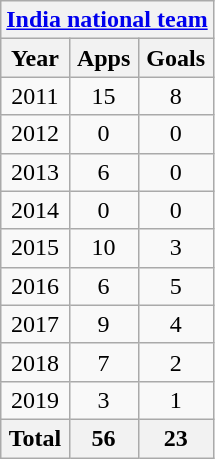<table class="wikitable" style="text-align:center">
<tr>
<th colspan=3><a href='#'>India national team</a></th>
</tr>
<tr>
<th>Year</th>
<th>Apps</th>
<th>Goals</th>
</tr>
<tr>
<td>2011</td>
<td>15</td>
<td>8</td>
</tr>
<tr>
<td>2012</td>
<td>0</td>
<td>0</td>
</tr>
<tr>
<td>2013</td>
<td>6</td>
<td>0</td>
</tr>
<tr>
<td>2014</td>
<td>0</td>
<td>0</td>
</tr>
<tr>
<td>2015</td>
<td>10</td>
<td>3</td>
</tr>
<tr>
<td>2016</td>
<td>6</td>
<td>5</td>
</tr>
<tr>
<td>2017</td>
<td>9</td>
<td>4</td>
</tr>
<tr>
<td>2018</td>
<td>7</td>
<td>2</td>
</tr>
<tr>
<td>2019</td>
<td>3</td>
<td>1</td>
</tr>
<tr>
<th>Total</th>
<th>56</th>
<th>23</th>
</tr>
</table>
